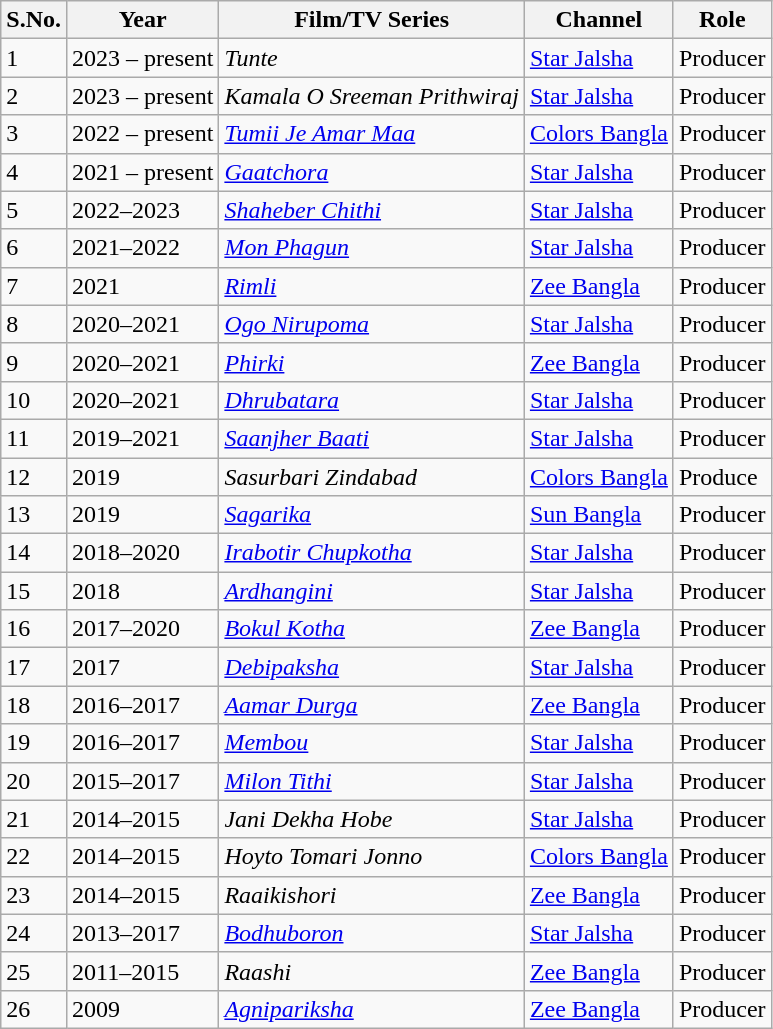<table class="wikitable">
<tr>
<th>S.No.</th>
<th>Year</th>
<th>Film/TV Series</th>
<th>Channel</th>
<th>Role</th>
</tr>
<tr>
<td>1</td>
<td>2023 – present</td>
<td><em>Tunte</em></td>
<td><a href='#'>Star Jalsha</a></td>
<td>Producer</td>
</tr>
<tr>
<td>2</td>
<td>2023 – present</td>
<td><em>Kamala O Sreeman Prithwiraj</em></td>
<td><a href='#'>Star Jalsha</a></td>
<td>Producer</td>
</tr>
<tr>
<td>3</td>
<td>2022 – present</td>
<td><em><a href='#'>Tumii Je Amar Maa</a></em></td>
<td><a href='#'>Colors Bangla</a></td>
<td>Producer</td>
</tr>
<tr>
<td>4</td>
<td>2021 – present</td>
<td><em><a href='#'>Gaatchora</a></em></td>
<td><a href='#'>Star Jalsha</a></td>
<td>Producer</td>
</tr>
<tr>
<td>5</td>
<td>2022–2023</td>
<td><em><a href='#'>Shaheber Chithi</a></em></td>
<td><a href='#'>Star Jalsha</a></td>
<td>Producer</td>
</tr>
<tr>
<td>6</td>
<td>2021–2022</td>
<td><em><a href='#'>Mon Phagun</a></em></td>
<td><a href='#'>Star Jalsha</a></td>
<td>Producer</td>
</tr>
<tr>
<td>7</td>
<td>2021</td>
<td><em><a href='#'>Rimli</a></em></td>
<td><a href='#'>Zee Bangla</a></td>
<td>Producer</td>
</tr>
<tr>
<td>8</td>
<td>2020–2021</td>
<td><em><a href='#'>Ogo Nirupoma</a></em></td>
<td><a href='#'>Star Jalsha</a></td>
<td>Producer</td>
</tr>
<tr>
<td>9</td>
<td>2020–2021</td>
<td><em><a href='#'>Phirki</a></em></td>
<td><a href='#'>Zee Bangla</a></td>
<td>Producer</td>
</tr>
<tr>
<td>10</td>
<td>2020–2021</td>
<td><em><a href='#'>Dhrubatara</a></em></td>
<td><a href='#'>Star Jalsha</a></td>
<td>Producer</td>
</tr>
<tr>
<td>11</td>
<td>2019–2021</td>
<td><em><a href='#'>Saanjher Baati</a></em></td>
<td><a href='#'>Star Jalsha</a></td>
<td>Producer</td>
</tr>
<tr>
<td>12</td>
<td>2019</td>
<td><em>Sasurbari Zindabad</em></td>
<td><a href='#'>Colors Bangla</a></td>
<td>Produce</td>
</tr>
<tr>
<td>13</td>
<td>2019</td>
<td><em><a href='#'>Sagarika</a></em></td>
<td><a href='#'>Sun Bangla</a></td>
<td>Producer</td>
</tr>
<tr>
<td>14</td>
<td>2018–2020</td>
<td><em><a href='#'>Irabotir Chupkotha</a></em></td>
<td><a href='#'>Star Jalsha</a></td>
<td>Producer</td>
</tr>
<tr>
<td>15</td>
<td>2018</td>
<td><em><a href='#'>Ardhangini</a></em></td>
<td><a href='#'>Star Jalsha</a></td>
<td>Producer</td>
</tr>
<tr>
<td>16</td>
<td>2017–2020</td>
<td><em><a href='#'>Bokul Kotha</a></em></td>
<td><a href='#'>Zee Bangla</a></td>
<td>Producer</td>
</tr>
<tr>
<td>17</td>
<td>2017</td>
<td><em><a href='#'>Debipaksha</a></em></td>
<td><a href='#'>Star Jalsha</a></td>
<td>Producer</td>
</tr>
<tr>
<td>18</td>
<td>2016–2017</td>
<td><em><a href='#'>Aamar Durga</a></em></td>
<td><a href='#'>Zee Bangla</a></td>
<td>Producer</td>
</tr>
<tr>
<td>19</td>
<td>2016–2017</td>
<td><em><a href='#'>Membou</a></em></td>
<td><a href='#'>Star Jalsha</a></td>
<td>Producer</td>
</tr>
<tr>
<td>20</td>
<td>2015–2017</td>
<td><em><a href='#'>Milon Tithi</a></em></td>
<td><a href='#'>Star Jalsha</a></td>
<td>Producer</td>
</tr>
<tr>
<td>21</td>
<td>2014–2015</td>
<td><em>Jani Dekha Hobe</em></td>
<td><a href='#'>Star Jalsha</a></td>
<td>Producer</td>
</tr>
<tr>
<td>22</td>
<td>2014–2015</td>
<td><em>Hoyto Tomari Jonno</em></td>
<td><a href='#'>Colors Bangla</a></td>
<td>Producer</td>
</tr>
<tr>
<td>23</td>
<td>2014–2015</td>
<td><em>Raaikishori</em></td>
<td><a href='#'>Zee Bangla</a></td>
<td>Producer</td>
</tr>
<tr>
<td>24</td>
<td>2013–2017</td>
<td><em><a href='#'>Bodhuboron</a></em></td>
<td><a href='#'>Star Jalsha</a></td>
<td>Producer</td>
</tr>
<tr>
<td>25</td>
<td>2011–2015</td>
<td><em>Raashi</em></td>
<td><a href='#'>Zee Bangla</a></td>
<td>Producer</td>
</tr>
<tr>
<td>26</td>
<td>2009</td>
<td><em><a href='#'>Agnipariksha</a></em></td>
<td><a href='#'>Zee Bangla</a></td>
<td>Producer</td>
</tr>
</table>
